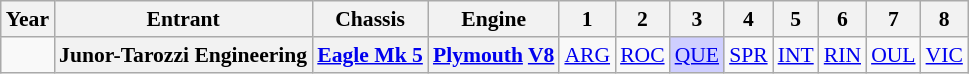<table class="wikitable" style="text-align:center; font-size:90%">
<tr>
<th>Year</th>
<th>Entrant</th>
<th>Chassis</th>
<th>Engine</th>
<th>1</th>
<th>2</th>
<th>3</th>
<th>4</th>
<th>5</th>
<th>6</th>
<th>7</th>
<th>8</th>
</tr>
<tr>
<td></td>
<th>Junor-Tarozzi Engineering</th>
<th><a href='#'>Eagle Mk 5</a></th>
<th><a href='#'>Plymouth</a> <a href='#'>V8</a></th>
<td><a href='#'>ARG</a></td>
<td><a href='#'>ROC</a></td>
<td style="background:#CFCFFF;"><a href='#'>QUE</a><br></td>
<td><a href='#'>SPR</a></td>
<td><a href='#'>INT</a></td>
<td><a href='#'>RIN</a></td>
<td><a href='#'>OUL</a></td>
<td><a href='#'>VIC</a></td>
</tr>
</table>
